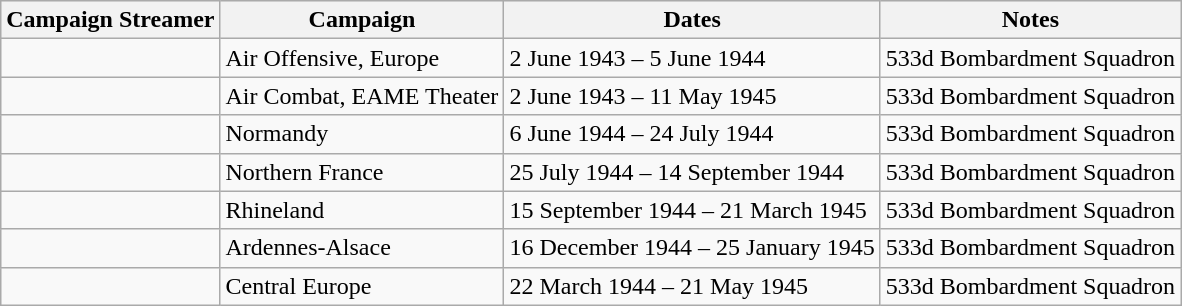<table class="wikitable">
<tr style="background:#efefef;">
<th>Campaign Streamer</th>
<th>Campaign</th>
<th>Dates</th>
<th>Notes</th>
</tr>
<tr>
<td></td>
<td>Air Offensive, Europe</td>
<td>2 June 1943 – 5 June 1944</td>
<td>533d Bombardment Squadron</td>
</tr>
<tr>
<td></td>
<td>Air Combat, EAME Theater</td>
<td>2 June 1943 – 11 May 1945</td>
<td>533d Bombardment Squadron</td>
</tr>
<tr>
<td></td>
<td>Normandy</td>
<td>6 June 1944 – 24 July 1944</td>
<td>533d Bombardment Squadron</td>
</tr>
<tr>
<td></td>
<td>Northern France</td>
<td>25 July 1944 – 14 September 1944</td>
<td>533d Bombardment Squadron</td>
</tr>
<tr>
<td></td>
<td>Rhineland</td>
<td>15 September 1944 – 21 March 1945</td>
<td>533d Bombardment Squadron</td>
</tr>
<tr>
<td></td>
<td>Ardennes-Alsace</td>
<td>16 December 1944 – 25 January 1945</td>
<td>533d Bombardment Squadron</td>
</tr>
<tr>
<td></td>
<td>Central Europe</td>
<td>22 March 1944 – 21 May 1945</td>
<td>533d Bombardment Squadron</td>
</tr>
</table>
